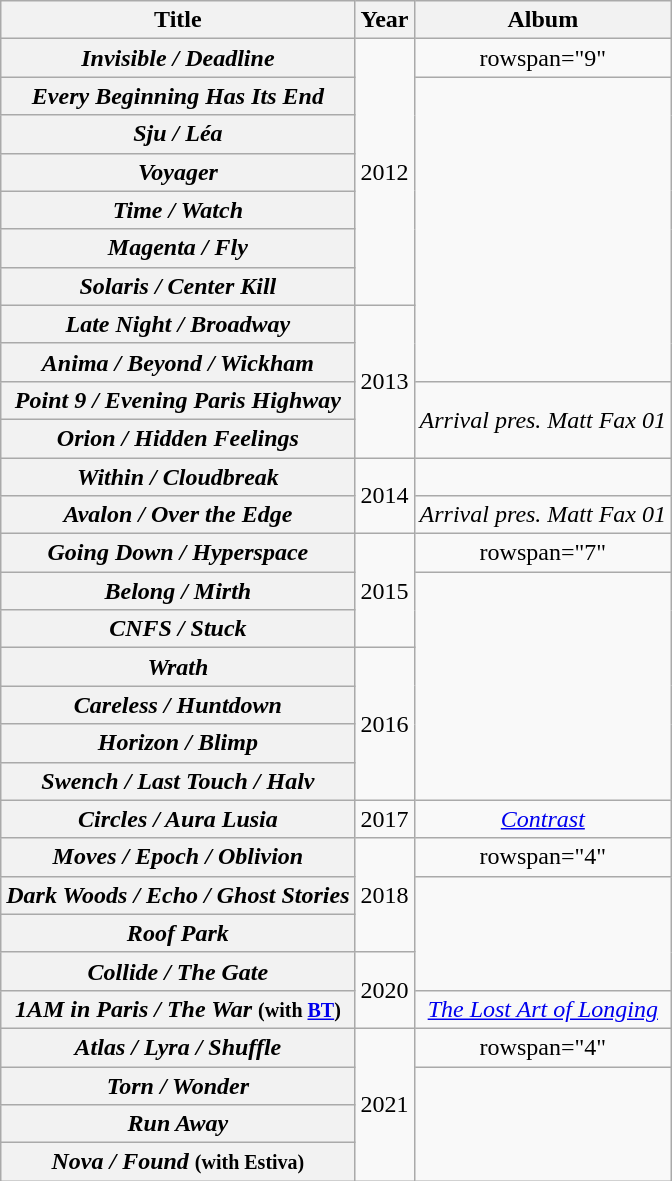<table class="wikitable plainrowheaders" style="text-align:center;">
<tr>
<th scope="col">Title</th>
<th scope="col">Year</th>
<th scope="col">Album</th>
</tr>
<tr>
<th scope="row"><em>Invisible / Deadline</em></th>
<td rowspan="7">2012</td>
<td>rowspan="9" </td>
</tr>
<tr>
<th scope="row"><em>Every Beginning Has Its End</em></th>
</tr>
<tr>
<th scope="row"><em>Sju / Léa</em></th>
</tr>
<tr>
<th scope="row"><em>Voyager</em></th>
</tr>
<tr>
<th scope="row"><em>Time / Watch</em></th>
</tr>
<tr>
<th scope="row"><em>Magenta / Fly</em></th>
</tr>
<tr>
<th scope="row"><em>Solaris / Center Kill</em></th>
</tr>
<tr>
<th scope="row"><em>Late Night / Broadway</em></th>
<td rowspan="4">2013</td>
</tr>
<tr>
<th scope="row"><em>Anima / Beyond / Wickham</em></th>
</tr>
<tr>
<th scope="row"><em>Point 9 / Evening Paris Highway</em></th>
<td rowspan="2"><em>Arrival pres. Matt Fax 01</em></td>
</tr>
<tr>
<th scope="row"><em>Orion / Hidden Feelings</em></th>
</tr>
<tr>
<th scope="row"><em>Within / Cloudbreak</em></th>
<td rowspan="2">2014</td>
<td></td>
</tr>
<tr>
<th scope="row"><em>Avalon / Over the Edge</em></th>
<td><em>Arrival pres. Matt Fax 01</em></td>
</tr>
<tr>
<th scope="row"><em>Going Down / Hyperspace</em></th>
<td rowspan="3">2015</td>
<td>rowspan="7" </td>
</tr>
<tr>
<th scope="row"><em>Belong / Mirth</em></th>
</tr>
<tr>
<th scope="row"><em>CNFS / Stuck</em></th>
</tr>
<tr>
<th scope="row"><em>Wrath</em></th>
<td rowspan="4">2016</td>
</tr>
<tr>
<th scope="row"><em>Careless / Huntdown</em></th>
</tr>
<tr>
<th scope="row"><em>Horizon / Blimp</em></th>
</tr>
<tr>
<th scope="row"><em>Swench / Last Touch / Halv</em></th>
</tr>
<tr>
<th scope="row"><em>Circles / Aura Lusia</em></th>
<td>2017</td>
<td><em><a href='#'>Contrast</a></em></td>
</tr>
<tr>
<th scope="row"><em>Moves / Epoch / Oblivion</em></th>
<td rowspan="3">2018</td>
<td>rowspan="4" </td>
</tr>
<tr>
<th scope="row"><em>Dark Woods / Echo / Ghost Stories</em></th>
</tr>
<tr>
<th scope="row"><em>Roof Park</em></th>
</tr>
<tr>
<th scope="row"><em>Collide / The Gate</em></th>
<td rowspan="2">2020</td>
</tr>
<tr>
<th scope="row"><em>1AM in Paris / The War</em> <small>(with <a href='#'>BT</a>)</small></th>
<td><em><a href='#'>The Lost Art of Longing</a></em></td>
</tr>
<tr>
<th scope="row"><em>Atlas / Lyra / Shuffle</em></th>
<td rowspan="4">2021</td>
<td>rowspan="4" </td>
</tr>
<tr>
<th scope="row"><em>Torn / Wonder</em></th>
</tr>
<tr>
<th scope="row"><em>Run Away</em></th>
</tr>
<tr>
<th scope="row"><em>Nova / Found</em> <small>(with Estiva)</small></th>
</tr>
</table>
